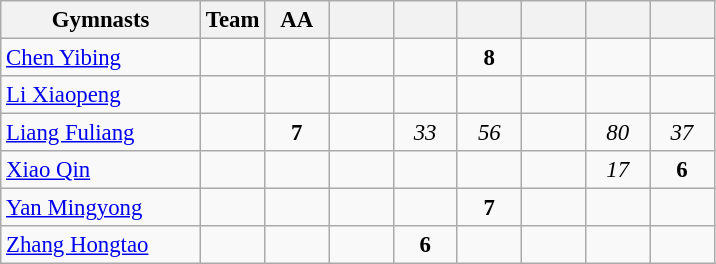<table class="wikitable sortable collapsible autocollapse plainrowheaders" style="text-align:center; font-size:95%;">
<tr>
<th width=28% class=unsortable>Gymnasts</th>
<th width=9% class=unsortable>Team</th>
<th width=9% class=unsortable>AA</th>
<th width=9% class=unsortable></th>
<th width=9% class=unsortable></th>
<th width=9% class=unsortable></th>
<th width=9% class=unsortable></th>
<th width=9% class=unsortable></th>
<th width=9% class=unsortable></th>
</tr>
<tr>
<td align=left><a href='#'>Chen Yibing</a></td>
<td></td>
<td></td>
<td></td>
<td></td>
<td><strong>8</strong></td>
<td></td>
<td></td>
<td></td>
</tr>
<tr>
<td align=left><a href='#'>Li Xiaopeng</a></td>
<td></td>
<td></td>
<td></td>
<td></td>
<td></td>
<td></td>
<td></td>
<td></td>
</tr>
<tr>
<td align=left><a href='#'>Liang Fuliang</a></td>
<td></td>
<td><strong>7</strong></td>
<td></td>
<td><em>33</em></td>
<td><em>56</em></td>
<td></td>
<td><em>80</em></td>
<td><em>37</em></td>
</tr>
<tr>
<td align=left><a href='#'>Xiao Qin</a></td>
<td></td>
<td></td>
<td></td>
<td></td>
<td></td>
<td></td>
<td><em>17</em></td>
<td><strong>6</strong></td>
</tr>
<tr>
<td align=left><a href='#'>Yan Mingyong</a></td>
<td></td>
<td></td>
<td></td>
<td></td>
<td><strong>7</strong></td>
<td></td>
<td></td>
<td></td>
</tr>
<tr>
<td align=left><a href='#'>Zhang Hongtao</a></td>
<td></td>
<td></td>
<td></td>
<td><strong>6</strong></td>
<td></td>
<td></td>
<td></td>
<td></td>
</tr>
</table>
